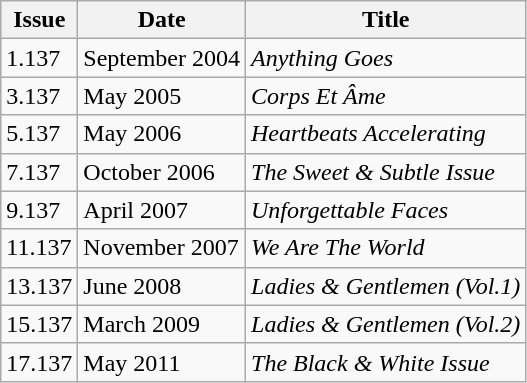<table class="wikitable">
<tr>
<th>Issue</th>
<th>Date</th>
<th>Title</th>
</tr>
<tr>
<td>1.137</td>
<td>September 2004</td>
<td><em>Anything Goes</em></td>
</tr>
<tr>
<td>3.137</td>
<td>May 2005</td>
<td><em>Corps Et Âme</em></td>
</tr>
<tr>
<td>5.137</td>
<td>May 2006</td>
<td><em>Heartbeats Accelerating</em></td>
</tr>
<tr>
<td>7.137</td>
<td>October 2006</td>
<td><em>The Sweet & Subtle Issue</em></td>
</tr>
<tr>
<td>9.137</td>
<td>April 2007</td>
<td><em>Unforgettable Faces</em></td>
</tr>
<tr>
<td>11.137</td>
<td>November 2007</td>
<td><em>We Are The World</em></td>
</tr>
<tr>
<td>13.137</td>
<td>June 2008</td>
<td><em>Ladies & Gentlemen (Vol.1) </em></td>
</tr>
<tr>
<td>15.137</td>
<td>March 2009</td>
<td><em>Ladies & Gentlemen (Vol.2) </em></td>
</tr>
<tr>
<td>17.137</td>
<td>May 2011</td>
<td><em>The Black & White Issue</em></td>
</tr>
</table>
